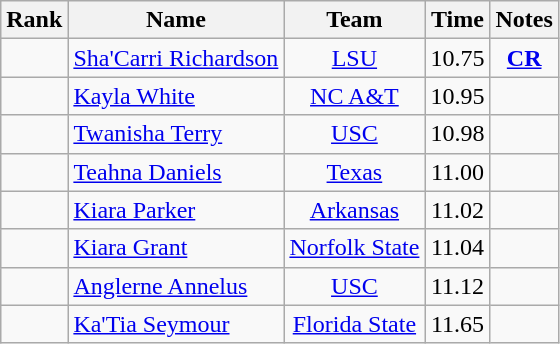<table class="wikitable sortable" style="text-align:center">
<tr>
<th>Rank</th>
<th>Name</th>
<th>Team</th>
<th>Time</th>
<th>Notes</th>
</tr>
<tr>
<td></td>
<td align=left> <a href='#'>Sha'Carri Richardson</a></td>
<td><a href='#'>LSU</a></td>
<td>10.75</td>
<td><strong><a href='#'>CR</a></strong></td>
</tr>
<tr>
<td></td>
<td align=left> <a href='#'>Kayla White</a></td>
<td><a href='#'>NC A&T</a></td>
<td>10.95</td>
<td></td>
</tr>
<tr>
<td></td>
<td align=left> <a href='#'>Twanisha Terry</a></td>
<td><a href='#'>USC</a></td>
<td>10.98</td>
<td></td>
</tr>
<tr>
<td></td>
<td align=left> <a href='#'>Teahna Daniels</a></td>
<td><a href='#'>Texas</a></td>
<td>11.00</td>
<td></td>
</tr>
<tr>
<td></td>
<td align=left> <a href='#'>Kiara Parker</a></td>
<td><a href='#'>Arkansas</a></td>
<td>11.02</td>
<td></td>
</tr>
<tr>
<td></td>
<td align=left> <a href='#'>Kiara Grant</a></td>
<td><a href='#'>Norfolk State</a></td>
<td>11.04</td>
<td></td>
</tr>
<tr>
<td></td>
<td align=left> <a href='#'>Anglerne Annelus</a></td>
<td><a href='#'>USC</a></td>
<td>11.12</td>
<td></td>
</tr>
<tr>
<td></td>
<td align=left> <a href='#'>Ka'Tia Seymour</a></td>
<td><a href='#'>Florida State</a></td>
<td>11.65</td>
<td></td>
</tr>
</table>
